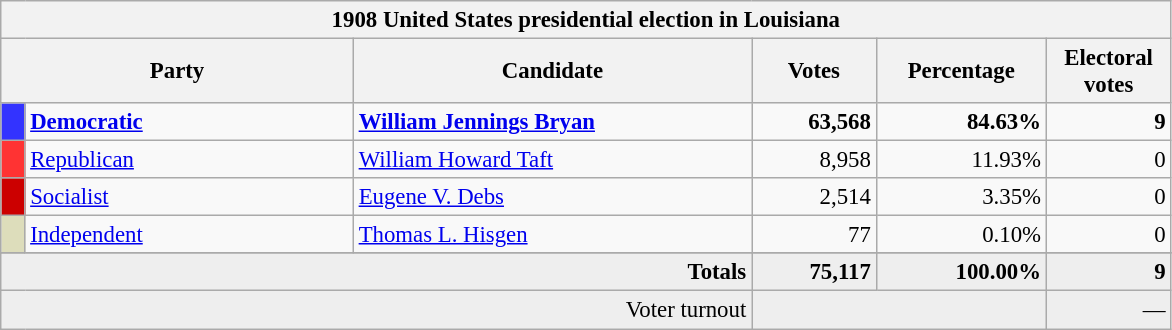<table class="wikitable" style="font-size: 95%;">
<tr>
<th colspan="6">1908 United States presidential election in Louisiana</th>
</tr>
<tr>
<th colspan="2" style="width: 15em">Party</th>
<th style="width: 17em">Candidate</th>
<th style="width: 5em">Votes</th>
<th style="width: 7em">Percentage</th>
<th style="width: 5em">Electoral votes</th>
</tr>
<tr>
<th style="background-color:#3333FF; width: 3px"></th>
<td style="width: 130px"><strong><a href='#'>Democratic</a></strong></td>
<td><strong><a href='#'>William Jennings Bryan</a></strong></td>
<td align="right"><strong>63,568</strong></td>
<td align="right"><strong>84.63%</strong></td>
<td align="right"><strong>9</strong></td>
</tr>
<tr>
<th style="background-color:#FF3333; width: 3px"></th>
<td style="width: 130px"><a href='#'>Republican</a></td>
<td><a href='#'>William Howard Taft</a></td>
<td align="right">8,958</td>
<td align="right">11.93%</td>
<td align="right">0</td>
</tr>
<tr>
<th style="background-color:#c00; width: 3px"></th>
<td style="width: 130px"><a href='#'>Socialist</a></td>
<td><a href='#'>Eugene V. Debs</a></td>
<td align="right">2,514</td>
<td align="right">3.35%</td>
<td align="right">0</td>
</tr>
<tr>
<th style="background-color:#ddddbb; width: 3px"></th>
<td style="width: 130px"><a href='#'>Independent</a></td>
<td><a href='#'>Thomas L. Hisgen</a></td>
<td align="right">77</td>
<td align="right">0.10%</td>
<td align="right">0</td>
</tr>
<tr>
</tr>
<tr bgcolor="#EEEEEE">
<td colspan="3" align="right"><strong>Totals</strong></td>
<td align="right"><strong>75,117</strong></td>
<td align="right"><strong>100.00%</strong></td>
<td align="right"><strong>9</strong></td>
</tr>
<tr bgcolor="#EEEEEE">
<td colspan="3" align="right">Voter turnout</td>
<td colspan="2" align="right"></td>
<td align="right">—</td>
</tr>
</table>
